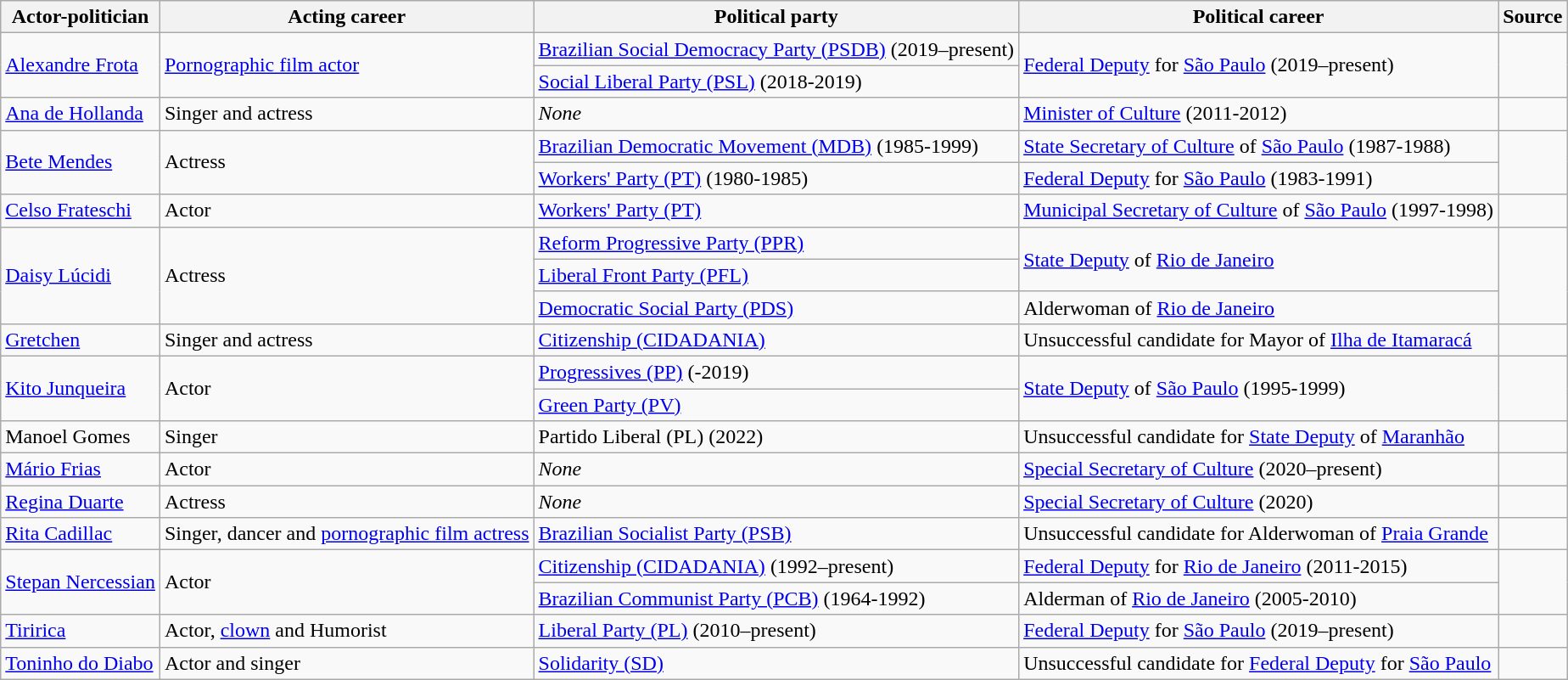<table class="wikitable sortable">
<tr>
<th>Actor-politician</th>
<th>Acting career</th>
<th>Political party</th>
<th>Political career</th>
<th>Source</th>
</tr>
<tr>
<td rowspan="2"><a href='#'>Alexandre Frota</a></td>
<td rowspan="2"><a href='#'>Pornographic film actor</a></td>
<td><a href='#'>Brazilian Social Democracy Party (PSDB)</a> (2019–present)</td>
<td rowspan="2"><a href='#'>Federal Deputy</a> for <a href='#'>São Paulo</a> (2019–present)</td>
<td rowspan="2"></td>
</tr>
<tr>
<td><a href='#'>Social Liberal Party (PSL)</a> (2018-2019)</td>
</tr>
<tr>
<td><a href='#'>Ana de Hollanda</a></td>
<td>Singer and actress</td>
<td><em>None</em></td>
<td><a href='#'>Minister of Culture</a> (2011-2012)</td>
<td></td>
</tr>
<tr>
<td rowspan="2"><a href='#'>Bete Mendes</a></td>
<td rowspan="2">Actress</td>
<td><a href='#'>Brazilian Democratic Movement (MDB)</a> (1985-1999)</td>
<td><a href='#'>State Secretary of Culture</a> of <a href='#'>São Paulo</a> (1987-1988)</td>
<td rowspan="2"></td>
</tr>
<tr>
<td><a href='#'>Workers' Party (PT)</a> (1980-1985)</td>
<td><a href='#'>Federal Deputy</a> for <a href='#'>São Paulo</a> (1983-1991)</td>
</tr>
<tr>
<td><a href='#'>Celso Frateschi</a></td>
<td>Actor</td>
<td><a href='#'>Workers' Party (PT)</a></td>
<td><a href='#'>Municipal Secretary of Culture</a> of <a href='#'>São Paulo</a> (1997-1998)</td>
<td></td>
</tr>
<tr>
<td rowspan="3"><a href='#'>Daisy Lúcidi</a></td>
<td rowspan="3">Actress</td>
<td><a href='#'>Reform Progressive Party (PPR)</a></td>
<td rowspan="2"><a href='#'>State Deputy</a> of <a href='#'>Rio de Janeiro</a></td>
<td rowspan="3"></td>
</tr>
<tr>
<td><a href='#'>Liberal Front Party (PFL)</a></td>
</tr>
<tr>
<td><a href='#'>Democratic Social Party (PDS)</a></td>
<td>Alderwoman of <a href='#'>Rio de Janeiro</a></td>
</tr>
<tr>
<td><a href='#'>Gretchen</a></td>
<td>Singer and actress</td>
<td><a href='#'>Citizenship (CIDADANIA)</a></td>
<td>Unsuccessful candidate for Mayor of <a href='#'>Ilha de Itamaracá</a></td>
<td></td>
</tr>
<tr>
<td rowspan="2"><a href='#'>Kito Junqueira</a></td>
<td rowspan="2">Actor</td>
<td><a href='#'>Progressives (PP)</a> (-2019)</td>
<td rowspan="2"><a href='#'>State Deputy</a> of <a href='#'>São Paulo</a> (1995-1999)</td>
<td rowspan="2"></td>
</tr>
<tr>
<td><a href='#'>Green Party (PV)</a></td>
</tr>
<tr>
<td>Manoel Gomes</td>
<td>Singer</td>
<td>Partido Liberal (PL) (2022)</td>
<td>Unsuccessful candidate for <a href='#'>State Deputy</a> of <a href='#'>Maranhão</a></td>
<td></td>
</tr>
<tr>
<td><a href='#'>Mário Frias</a></td>
<td>Actor</td>
<td><em>None</em></td>
<td><a href='#'>Special Secretary of Culture</a> (2020–present)</td>
<td></td>
</tr>
<tr>
<td><a href='#'>Regina Duarte</a></td>
<td>Actress</td>
<td><em>None</em></td>
<td><a href='#'>Special Secretary of Culture</a> (2020)</td>
<td></td>
</tr>
<tr>
<td><a href='#'>Rita Cadillac</a></td>
<td>Singer, dancer and <a href='#'>pornographic film actress</a></td>
<td><a href='#'>Brazilian Socialist Party (PSB)</a></td>
<td>Unsuccessful candidate for Alderwoman of <a href='#'>Praia Grande</a></td>
<td></td>
</tr>
<tr>
<td rowspan="2"><a href='#'>Stepan Nercessian</a></td>
<td rowspan="2">Actor</td>
<td><a href='#'>Citizenship (CIDADANIA)</a> (1992–present)</td>
<td><a href='#'>Federal Deputy</a> for <a href='#'>Rio de Janeiro</a> (2011-2015)</td>
<td rowspan="2"></td>
</tr>
<tr>
<td><a href='#'>Brazilian Communist Party (PCB)</a> (1964-1992)</td>
<td>Alderman of <a href='#'>Rio de Janeiro</a> (2005-2010)</td>
</tr>
<tr>
<td><a href='#'>Tiririca</a></td>
<td>Actor, <a href='#'>clown</a> and Humorist</td>
<td><a href='#'>Liberal Party (PL)</a> (2010–present)</td>
<td><a href='#'>Federal Deputy</a> for <a href='#'>São Paulo</a> (2019–present)</td>
<td></td>
</tr>
<tr>
<td><a href='#'>Toninho do Diabo</a></td>
<td>Actor and singer</td>
<td><a href='#'>Solidarity (SD)</a></td>
<td>Unsuccessful candidate for <a href='#'>Federal Deputy</a> for <a href='#'>São Paulo</a></td>
<td></td>
</tr>
</table>
